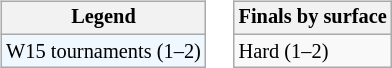<table>
<tr valign=top>
<td><br><table class=wikitable style="font-size:85%">
<tr>
<th>Legend</th>
</tr>
<tr style="background:#f0f8ff;">
<td>W15 tournaments (1–2)</td>
</tr>
</table>
</td>
<td><br><table class=wikitable style="font-size:85%">
<tr>
<th>Finals by surface</th>
</tr>
<tr>
<td>Hard (1–2)</td>
</tr>
</table>
</td>
</tr>
</table>
